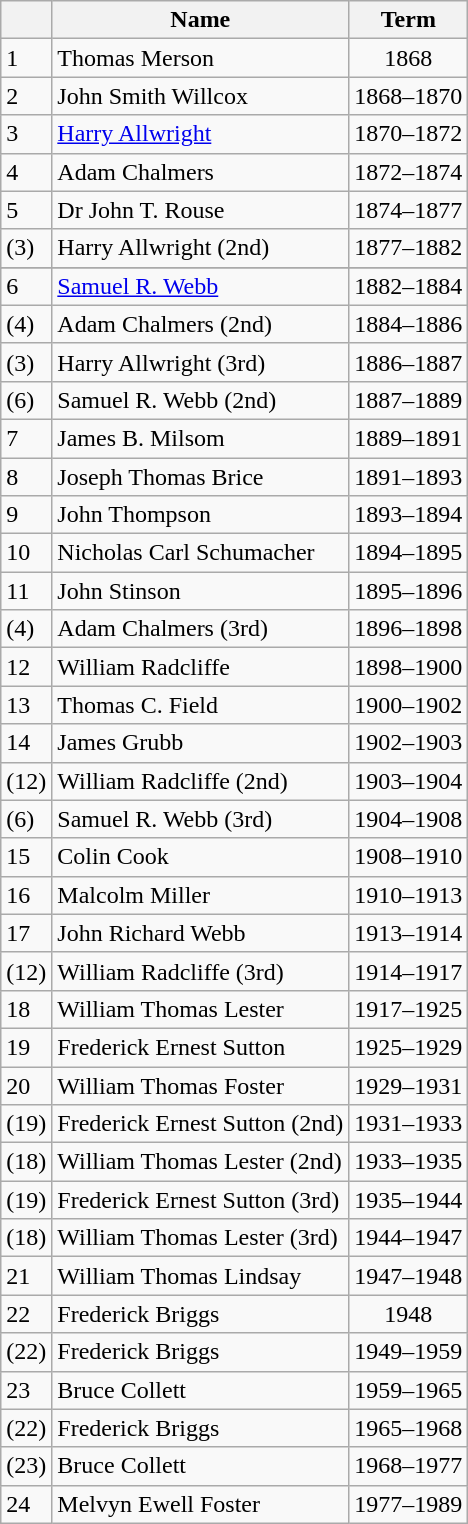<table class="wikitable">
<tr>
<th></th>
<th>Name</th>
<th>Term</th>
</tr>
<tr>
<td>1</td>
<td>Thomas Merson</td>
<td align=center>1868</td>
</tr>
<tr>
<td>2</td>
<td>John Smith Willcox</td>
<td align=center>1868–1870</td>
</tr>
<tr>
<td>3</td>
<td><a href='#'>Harry Allwright</a></td>
<td align=center>1870–1872</td>
</tr>
<tr>
<td>4</td>
<td>Adam Chalmers</td>
<td align=center>1872–1874</td>
</tr>
<tr>
<td>5</td>
<td>Dr John T. Rouse</td>
<td align=center>1874–1877</td>
</tr>
<tr>
<td>(3)</td>
<td>Harry Allwright (2nd)</td>
<td align=center>1877–1882</td>
</tr>
<tr>
</tr>
<tr>
<td>6</td>
<td><a href='#'>Samuel R. Webb</a></td>
<td align=center>1882–1884</td>
</tr>
<tr>
<td>(4)</td>
<td>Adam Chalmers (2nd)</td>
<td align=center>1884–1886</td>
</tr>
<tr>
<td>(3)</td>
<td>Harry Allwright (3rd)</td>
<td align=center>1886–1887</td>
</tr>
<tr>
<td>(6)</td>
<td>Samuel R. Webb (2nd)</td>
<td align=center>1887–1889</td>
</tr>
<tr>
<td>7</td>
<td>James B. Milsom</td>
<td align=center>1889–1891</td>
</tr>
<tr>
<td>8</td>
<td>Joseph Thomas Brice</td>
<td align=center>1891–1893</td>
</tr>
<tr>
<td>9</td>
<td>John Thompson</td>
<td align=center>1893–1894</td>
</tr>
<tr>
<td>10</td>
<td>Nicholas Carl Schumacher</td>
<td align=center>1894–1895</td>
</tr>
<tr>
<td>11</td>
<td>John Stinson</td>
<td align=center>1895–1896</td>
</tr>
<tr>
<td>(4)</td>
<td>Adam Chalmers (3rd)</td>
<td align=center>1896–1898</td>
</tr>
<tr>
<td>12</td>
<td>William Radcliffe</td>
<td align=center>1898–1900</td>
</tr>
<tr>
<td>13</td>
<td>Thomas C. Field</td>
<td align=center>1900–1902</td>
</tr>
<tr>
<td>14</td>
<td>James Grubb</td>
<td align=center>1902–1903</td>
</tr>
<tr>
<td>(12)</td>
<td>William Radcliffe (2nd)</td>
<td align=center>1903–1904</td>
</tr>
<tr>
<td>(6)</td>
<td>Samuel R. Webb (3rd)</td>
<td align=center>1904–1908</td>
</tr>
<tr>
<td>15</td>
<td>Colin Cook</td>
<td align=center>1908–1910</td>
</tr>
<tr>
<td>16</td>
<td>Malcolm Miller</td>
<td align=center>1910–1913</td>
</tr>
<tr>
<td>17</td>
<td>John Richard Webb</td>
<td align=center>1913–1914</td>
</tr>
<tr>
<td>(12)</td>
<td>William Radcliffe (3rd)</td>
<td align=center>1914–1917</td>
</tr>
<tr>
<td>18</td>
<td>William Thomas Lester</td>
<td align=center>1917–1925</td>
</tr>
<tr>
<td>19</td>
<td>Frederick Ernest Sutton</td>
<td align=center>1925–1929</td>
</tr>
<tr>
<td>20</td>
<td>William Thomas Foster</td>
<td align=center>1929–1931</td>
</tr>
<tr>
<td>(19)</td>
<td>Frederick Ernest Sutton (2nd)</td>
<td align=center>1931–1933</td>
</tr>
<tr>
<td>(18)</td>
<td>William Thomas Lester (2nd)</td>
<td align=center>1933–1935</td>
</tr>
<tr>
<td>(19)</td>
<td>Frederick Ernest Sutton (3rd)</td>
<td align=center>1935–1944</td>
</tr>
<tr>
<td>(18)</td>
<td>William Thomas Lester (3rd)</td>
<td align=center>1944–1947</td>
</tr>
<tr>
<td>21</td>
<td>William Thomas Lindsay</td>
<td align=center>1947–1948</td>
</tr>
<tr>
<td>22</td>
<td>Frederick Briggs</td>
<td align=center>1948</td>
</tr>
<tr>
<td>(22)</td>
<td>Frederick Briggs</td>
<td align=center>1949–1959</td>
</tr>
<tr>
<td>23</td>
<td>Bruce Collett</td>
<td align=center>1959–1965</td>
</tr>
<tr>
<td>(22)</td>
<td>Frederick Briggs</td>
<td align=center>1965–1968</td>
</tr>
<tr>
<td>(23)</td>
<td>Bruce Collett</td>
<td align=center>1968–1977</td>
</tr>
<tr>
<td>24</td>
<td>Melvyn Ewell Foster</td>
<td align=center>1977–1989</td>
</tr>
</table>
